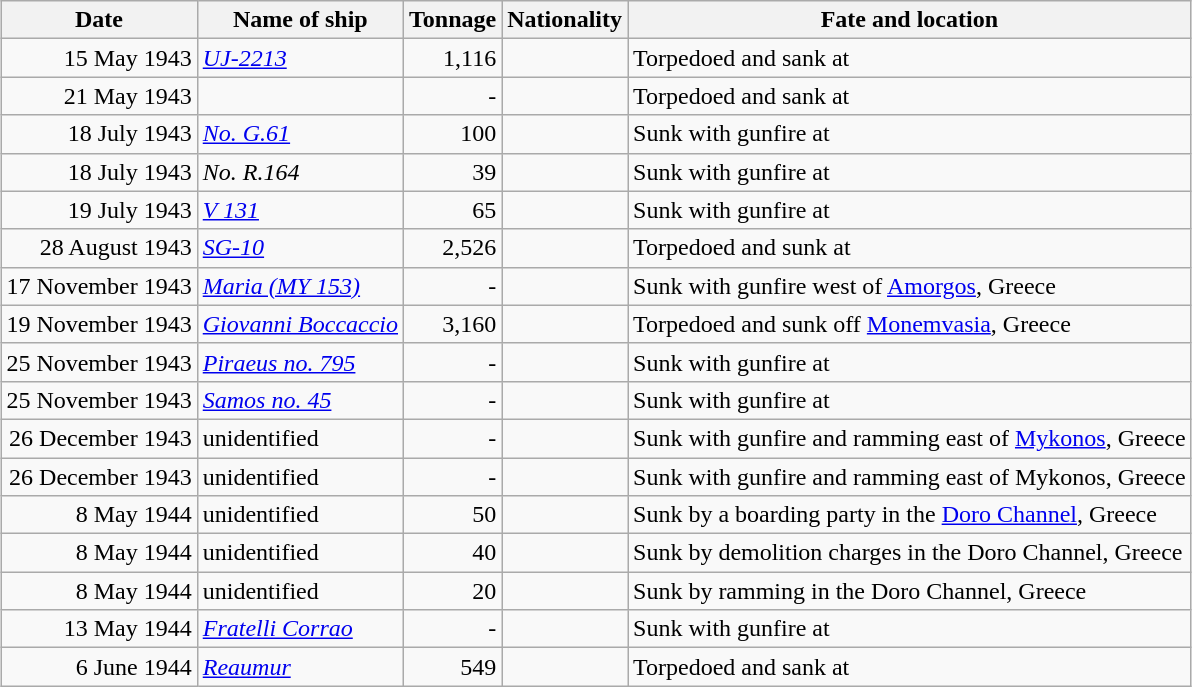<table class="wikitable sortable" style="margin: 1em auto 1em auto;"|->
<tr>
<th>Date</th>
<th>Name of ship</th>
<th>Tonnage</th>
<th>Nationality</th>
<th>Fate and location</th>
</tr>
<tr>
<td align="right">15 May 1943</td>
<td align="left"><a href='#'><em>UJ-2213</em></a></td>
<td align="right">1,116</td>
<td align="left"></td>
<td align="left">Torpedoed and sank at </td>
</tr>
<tr>
<td align="right">21 May 1943</td>
<td align="left"></td>
<td align="right">-</td>
<td align="left"></td>
<td align="left">Torpedoed and sank at </td>
</tr>
<tr>
<td align="right">18 July 1943</td>
<td align="left"><a href='#'><em>No. G.61</em></a></td>
<td align="right">100</td>
<td align="left"></td>
<td align="left">Sunk with gunfire at </td>
</tr>
<tr>
<td align="right">18 July 1943</td>
<td align="left"><em>No. R.164</em></td>
<td align="right">39</td>
<td align="left"></td>
<td align="left">Sunk with gunfire at </td>
</tr>
<tr>
<td align="right">19 July 1943</td>
<td align="left"><a href='#'><em>V 131</em></a></td>
<td align="right">65</td>
<td align="left"></td>
<td align="left">Sunk with gunfire at </td>
</tr>
<tr>
<td align="right">28 August 1943</td>
<td align="left"><a href='#'><em>SG-10</em></a></td>
<td align="right">2,526</td>
<td align="left"></td>
<td align="left">Torpedoed and sunk at </td>
</tr>
<tr>
<td align="right">17 November 1943</td>
<td align="left"><a href='#'><em>Maria (MY 153)</em></a></td>
<td align="right">-</td>
<td align="left"></td>
<td align="left">Sunk with gunfire west of <a href='#'>Amorgos</a>, Greece</td>
</tr>
<tr>
<td align="right">19 November 1943</td>
<td align="left"><a href='#'><em>Giovanni Boccaccio</em></a></td>
<td align="right">3,160</td>
<td align="left"></td>
<td align="left">Torpedoed and sunk off <a href='#'>Monemvasia</a>, Greece</td>
</tr>
<tr>
<td align="right">25 November 1943</td>
<td align="left"><a href='#'><em>Piraeus no. 795</em></a></td>
<td align="right">-</td>
<td align="left"></td>
<td align="left">Sunk with gunfire at </td>
</tr>
<tr>
<td align="right">25 November 1943</td>
<td align="left"><a href='#'><em>Samos no. 45</em></a></td>
<td align="right">-</td>
<td align="left"></td>
<td align="left">Sunk with gunfire at </td>
</tr>
<tr>
<td align="right">26 December 1943</td>
<td align="left">unidentified</td>
<td align="right">-</td>
<td align="left"></td>
<td align="left">Sunk with gunfire and ramming east of <a href='#'>Mykonos</a>, Greece</td>
</tr>
<tr>
<td align="right">26 December 1943</td>
<td align="left">unidentified</td>
<td align="right">-</td>
<td align="left"></td>
<td align="left">Sunk with gunfire and ramming east of Mykonos, Greece</td>
</tr>
<tr>
<td align="right">8 May 1944</td>
<td align="left">unidentified</td>
<td align="right">50</td>
<td align="left"></td>
<td align="left">Sunk by a boarding party in the <a href='#'>Doro Channel</a>, Greece</td>
</tr>
<tr>
<td align="right">8 May 1944</td>
<td align="left">unidentified</td>
<td align="right">40</td>
<td align="left"></td>
<td align="left">Sunk by demolition charges in the Doro Channel, Greece</td>
</tr>
<tr>
<td align="right">8 May 1944</td>
<td align="left">unidentified</td>
<td align="right">20</td>
<td align="left"></td>
<td align="left">Sunk by ramming in the Doro Channel, Greece</td>
</tr>
<tr>
<td align="right">13 May 1944</td>
<td align="left"><a href='#'><em>Fratelli Corrao</em></a></td>
<td align="right">-</td>
<td align="left"></td>
<td align="left">Sunk with gunfire at </td>
</tr>
<tr>
<td align="right">6 June 1944</td>
<td align="left"><a href='#'><em>Reaumur</em></a></td>
<td align="right">549</td>
<td align="left"></td>
<td align="left">Torpedoed and sank at </td>
</tr>
</table>
